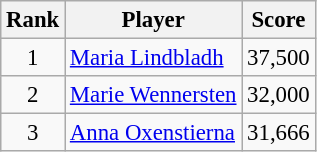<table class="wikitable" style="font-size:95%;">
<tr>
<th>Rank</th>
<th>Player</th>
<th>Score</th>
</tr>
<tr>
<td align=center>1</td>
<td> <a href='#'>Maria Lindbladh</a></td>
<td align=right>37,500</td>
</tr>
<tr>
<td align=center>2</td>
<td> <a href='#'>Marie Wennersten</a></td>
<td align=right>32,000</td>
</tr>
<tr>
<td align=center>3</td>
<td> <a href='#'>Anna Oxenstierna</a></td>
<td align=right>31,666</td>
</tr>
</table>
